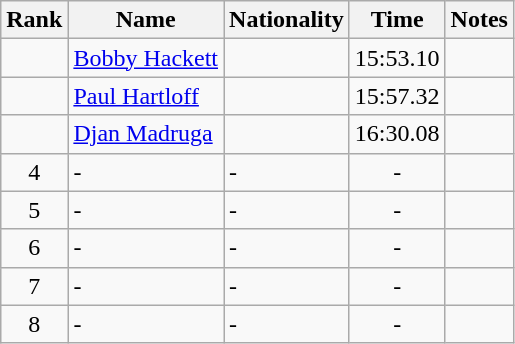<table class="wikitable sortable" style="text-align:center">
<tr>
<th>Rank</th>
<th>Name</th>
<th>Nationality</th>
<th>Time</th>
<th>Notes</th>
</tr>
<tr>
<td></td>
<td align=left><a href='#'>Bobby Hackett</a></td>
<td align=left></td>
<td>15:53.10</td>
<td></td>
</tr>
<tr>
<td></td>
<td align=left><a href='#'>Paul Hartloff</a></td>
<td align=left></td>
<td>15:57.32</td>
<td></td>
</tr>
<tr>
<td></td>
<td align=left><a href='#'>Djan Madruga</a></td>
<td align=left></td>
<td>16:30.08</td>
<td></td>
</tr>
<tr>
<td>4</td>
<td align=left>-</td>
<td align=left>-</td>
<td>-</td>
<td></td>
</tr>
<tr>
<td>5</td>
<td align=left>-</td>
<td align=left>-</td>
<td>-</td>
<td></td>
</tr>
<tr>
<td>6</td>
<td align=left>-</td>
<td align=left>-</td>
<td>-</td>
<td></td>
</tr>
<tr>
<td>7</td>
<td align=left>-</td>
<td align=left>-</td>
<td>-</td>
<td></td>
</tr>
<tr>
<td>8</td>
<td align=left>-</td>
<td align=left>-</td>
<td>-</td>
<td></td>
</tr>
</table>
